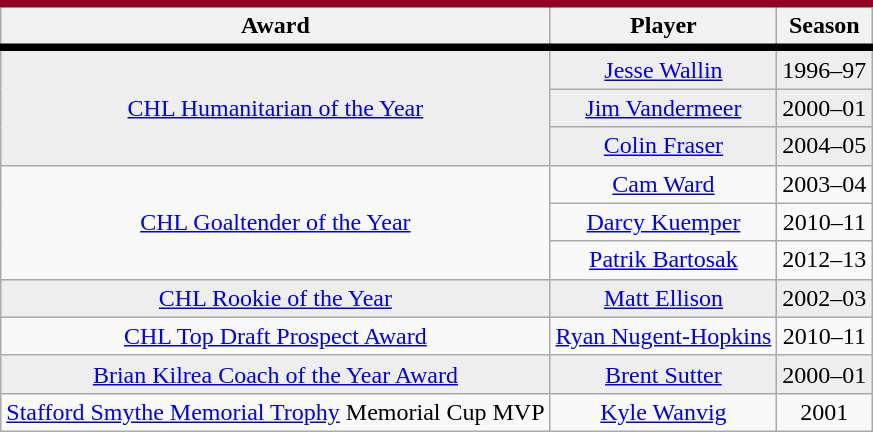<table class="wikitable sortable" style="text-align:center">
<tr style="background:#dddddd; border-top:#910023 5px solid; border-bottom:#000000 5px solid;">
<th>Award</th>
<th>Player</th>
<th>Season</th>
</tr>
<tr bgcolor="#eeeeee">
<td rowspan="3"><a href='#'>CHL Humanitarian of the Year</a></td>
<td><a href='#'>Jesse Wallin</a></td>
<td>1996–97</td>
</tr>
<tr bgcolor="#eeeeee">
<td><a href='#'>Jim Vandermeer</a></td>
<td>2000–01</td>
</tr>
<tr bgcolor="#eeeeee">
<td><a href='#'>Colin Fraser</a></td>
<td>2004–05</td>
</tr>
<tr>
<td rowspan="3"><a href='#'>CHL Goaltender of the Year</a></td>
<td><a href='#'>Cam Ward</a></td>
<td>2003–04</td>
</tr>
<tr>
<td><a href='#'>Darcy Kuemper</a></td>
<td>2010–11</td>
</tr>
<tr>
<td><a href='#'>Patrik Bartosak</a></td>
<td>2012–13</td>
</tr>
<tr bgcolor="#eeeeee">
<td><a href='#'>CHL Rookie of the Year</a></td>
<td><a href='#'>Matt Ellison</a></td>
<td>2002–03</td>
</tr>
<tr>
<td><a href='#'>CHL Top Draft Prospect Award</a></td>
<td><a href='#'>Ryan Nugent-Hopkins</a></td>
<td>2010–11</td>
</tr>
<tr bgcolor="#eeeeee">
<td><a href='#'>Brian Kilrea Coach of the Year Award</a></td>
<td><a href='#'>Brent Sutter</a></td>
<td>2000–01</td>
</tr>
<tr>
<td><a href='#'>Stafford Smythe Memorial Trophy</a> Memorial Cup MVP</td>
<td><a href='#'>Kyle Wanvig</a></td>
<td>2001</td>
</tr>
</table>
